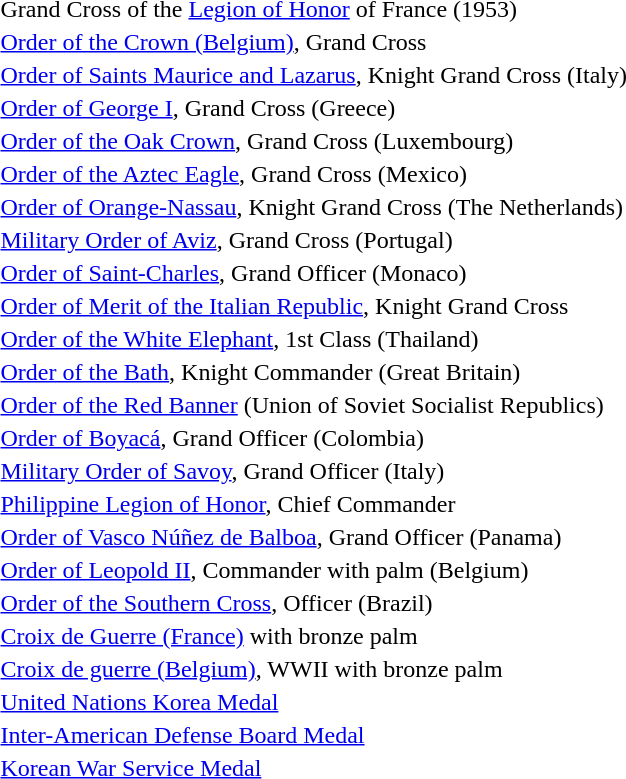<table>
<tr>
<td></td>
<td>Grand Cross of the <a href='#'>Legion of Honor</a> of France (1953)</td>
</tr>
<tr>
<td></td>
<td><a href='#'>Order of the Crown (Belgium)</a>, Grand Cross</td>
</tr>
<tr>
<td></td>
<td><a href='#'>Order of Saints Maurice and Lazarus</a>, Knight Grand Cross (Italy)</td>
</tr>
<tr>
<td></td>
<td><a href='#'>Order of George I</a>, Grand Cross (Greece)</td>
</tr>
<tr>
<td></td>
<td><a href='#'>Order of the Oak Crown</a>, Grand Cross (Luxembourg)</td>
</tr>
<tr>
<td></td>
<td><a href='#'>Order of the Aztec Eagle</a>, Grand Cross (Mexico)</td>
</tr>
<tr>
<td></td>
<td><a href='#'>Order of Orange-Nassau</a>, Knight Grand Cross (The Netherlands)</td>
</tr>
<tr>
<td></td>
<td><a href='#'>Military Order of Aviz</a>, Grand Cross (Portugal)</td>
</tr>
<tr>
<td></td>
<td><a href='#'>Order of Saint-Charles</a>, Grand Officer (Monaco)</td>
</tr>
<tr>
<td></td>
<td><a href='#'>Order of Merit of the Italian Republic</a>, Knight Grand Cross</td>
</tr>
<tr>
<td></td>
<td><a href='#'>Order of the White Elephant</a>, 1st Class (Thailand)</td>
</tr>
<tr>
<td></td>
<td><a href='#'>Order of the Bath</a>, Knight Commander (Great Britain)</td>
</tr>
<tr>
<td></td>
<td><a href='#'>Order of the Red Banner</a> (Union of Soviet Socialist Republics)</td>
</tr>
<tr>
<td></td>
<td><a href='#'>Order of Boyacá</a>, Grand Officer (Colombia)</td>
</tr>
<tr>
<td></td>
<td><a href='#'>Military Order of Savoy</a>, Grand Officer (Italy)</td>
</tr>
<tr>
<td></td>
<td><a href='#'>Philippine Legion of Honor</a>, Chief Commander</td>
</tr>
<tr>
<td></td>
<td><a href='#'>Order of Vasco Núñez de Balboa</a>, Grand Officer (Panama)</td>
</tr>
<tr>
<td><span></span></td>
<td><a href='#'>Order of Leopold II</a>, Commander with palm (Belgium)</td>
</tr>
<tr>
<td></td>
<td><a href='#'>Order of the Southern Cross</a>, Officer (Brazil)</td>
</tr>
<tr>
<td></td>
<td><a href='#'>Croix de Guerre (France)</a> with bronze palm</td>
</tr>
<tr>
<td></td>
<td><a href='#'>Croix de guerre (Belgium)</a>, WWII with bronze palm</td>
</tr>
<tr>
<td></td>
<td><a href='#'>United Nations Korea Medal</a></td>
</tr>
<tr>
<td></td>
<td><a href='#'>Inter-American Defense Board Medal</a></td>
</tr>
<tr>
<td></td>
<td><a href='#'>Korean War Service Medal</a></td>
</tr>
</table>
